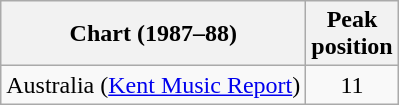<table class="wikitable">
<tr>
<th>Chart (1987–88)</th>
<th>Peak<br>position</th>
</tr>
<tr>
<td>Australia (<a href='#'>Kent Music Report</a>)</td>
<td align="center">11</td>
</tr>
</table>
